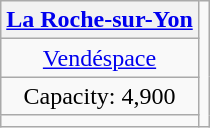<table class="wikitable">
<tr>
<th><a href='#'>La Roche-sur-Yon</a></th>
<td rowspan=4></td>
</tr>
<tr>
<td align=center><a href='#'>Vendéspace</a></td>
</tr>
<tr>
<td align=center>Capacity: 4,900</td>
</tr>
<tr>
<td></td>
</tr>
</table>
